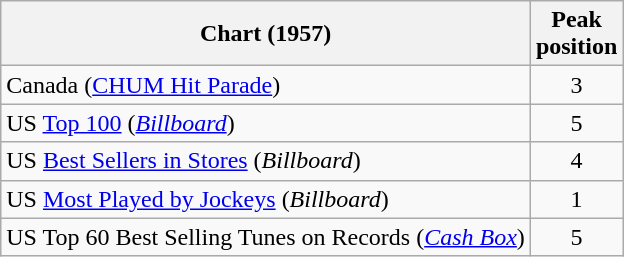<table class="wikitable sortable">
<tr>
<th align="left">Chart (1957)</th>
<th style="text-align:center;">Peak<br>position</th>
</tr>
<tr>
<td align="left">Canada (<a href='#'>CHUM Hit Parade</a>)</td>
<td style="text-align:center;">3</td>
</tr>
<tr>
<td align="left">US <a href='#'>Top 100</a> (<em><a href='#'>Billboard</a></em>)</td>
<td style="text-align:center;">5</td>
</tr>
<tr>
<td align="left">US <a href='#'>Best Sellers in Stores</a> (<em>Billboard</em>)</td>
<td style="text-align:center;">4</td>
</tr>
<tr>
<td align="left">US <a href='#'>Most Played by Jockeys</a> (<em>Billboard</em>)</td>
<td style="text-align:center;">1</td>
</tr>
<tr>
<td align="left">US Top 60 Best Selling Tunes on Records (<em><a href='#'>Cash Box</a></em>)</td>
<td style="text-align:center;">5</td>
</tr>
</table>
